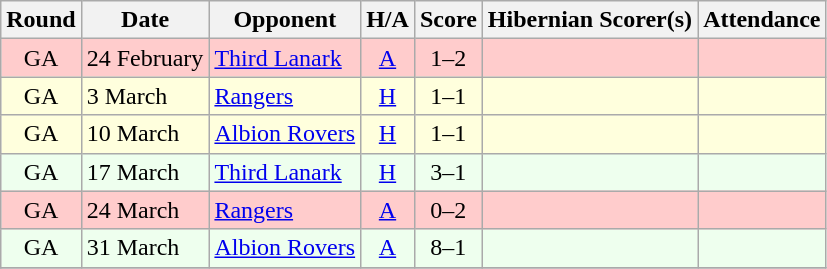<table class="wikitable" style="text-align:center">
<tr>
<th>Round</th>
<th>Date</th>
<th>Opponent</th>
<th>H/A</th>
<th>Score</th>
<th>Hibernian Scorer(s)</th>
<th>Attendance</th>
</tr>
<tr bgcolor=#FFCCCC>
<td>GA</td>
<td align=left>24 February</td>
<td align=left><a href='#'>Third Lanark</a></td>
<td><a href='#'>A</a></td>
<td>1–2</td>
<td align=left></td>
<td></td>
</tr>
<tr bgcolor=#FFFFDD>
<td>GA</td>
<td align=left>3 March</td>
<td align=left><a href='#'>Rangers</a></td>
<td><a href='#'>H</a></td>
<td>1–1</td>
<td align=left></td>
<td></td>
</tr>
<tr bgcolor=#FFFFDD>
<td>GA</td>
<td align=left>10 March</td>
<td align=left><a href='#'>Albion Rovers</a></td>
<td><a href='#'>H</a></td>
<td>1–1</td>
<td align=left></td>
<td></td>
</tr>
<tr bgcolor=#EEFFEE>
<td>GA</td>
<td align=left>17 March</td>
<td align=left><a href='#'>Third Lanark</a></td>
<td><a href='#'>H</a></td>
<td>3–1</td>
<td align=left></td>
<td></td>
</tr>
<tr bgcolor=#FFCCCC>
<td>GA</td>
<td align=left>24 March</td>
<td align=left><a href='#'>Rangers</a></td>
<td><a href='#'>A</a></td>
<td>0–2</td>
<td align=left></td>
<td></td>
</tr>
<tr bgcolor=#EEFFEE>
<td>GA</td>
<td align=left>31 March</td>
<td align=left><a href='#'>Albion Rovers</a></td>
<td><a href='#'>A</a></td>
<td>8–1</td>
<td align=left></td>
<td></td>
</tr>
<tr>
</tr>
</table>
